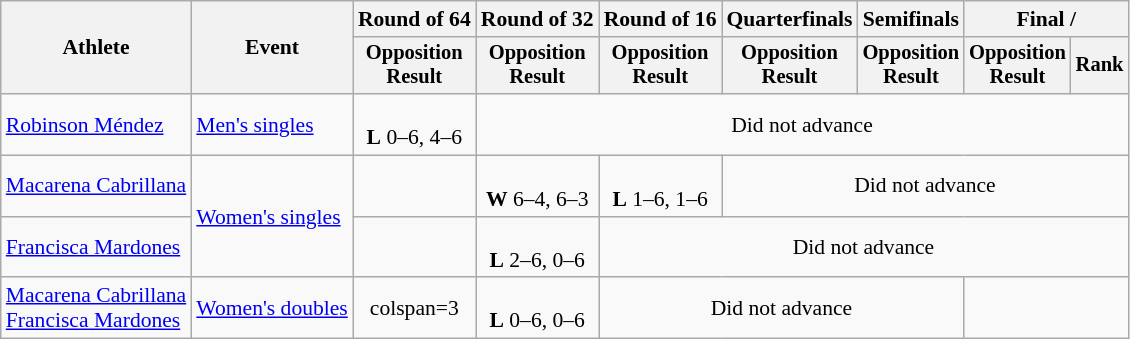<table class="wikitable" style="font-size:90%;">
<tr>
<th rowspan=2>Athlete</th>
<th rowspan=2>Event</th>
<th>Round of 64</th>
<th>Round of 32</th>
<th>Round of 16</th>
<th>Quarterfinals</th>
<th>Semifinals</th>
<th colspan=2>Final / </th>
</tr>
<tr style="font-size:95%">
<th>Opposition<br>Result</th>
<th>Opposition<br>Result</th>
<th>Opposition<br>Result</th>
<th>Opposition<br>Result</th>
<th>Opposition<br>Result</th>
<th>Opposition<br>Result</th>
<th>Rank</th>
</tr>
<tr align=center>
<td align=left><a href='#'>Robinson Méndez</a></td>
<td align=left><a href='#'>Men's singles</a></td>
<td><br><strong>L</strong> 0–6, 4–6</td>
<td colspan=6>Did not advance</td>
</tr>
<tr align=center>
<td align=left><a href='#'>Macarena Cabrillana</a></td>
<td rowspan=2 align=left><a href='#'>Women's singles</a></td>
<td></td>
<td><br><strong>W</strong> 6–4, 6–3</td>
<td><br><strong>L</strong> 1–6, 1–6</td>
<td colspan=4>Did not advance</td>
</tr>
<tr align=center>
<td align=left><a href='#'>Francisca Mardones</a></td>
<td></td>
<td><br><strong>L</strong> 2–6, 0–6</td>
<td colspan=5>Did not advance</td>
</tr>
<tr align=center>
<td align=left><a href='#'>Macarena Cabrillana</a><br><a href='#'>Francisca Mardones</a></td>
<td align=left><a href='#'>Women's doubles</a></td>
<td>colspan=3 </td>
<td><br><strong>L</strong> 0–6, 0–6</td>
<td colspan=3>Did not advance</td>
</tr>
</table>
